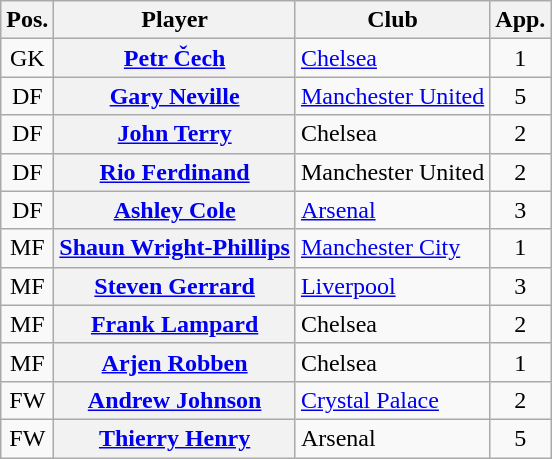<table class="wikitable plainrowheaders" style="text-align: left">
<tr>
<th scope=col>Pos.</th>
<th scope=col>Player</th>
<th scope=col>Club</th>
<th scope=col>App.</th>
</tr>
<tr>
<td style=text-align:center>GK</td>
<th scope=row><a href='#'>Petr Čech</a></th>
<td><a href='#'>Chelsea</a></td>
<td style=text-align:center>1</td>
</tr>
<tr>
<td style=text-align:center>DF</td>
<th scope=row><a href='#'>Gary Neville</a> </th>
<td><a href='#'>Manchester United</a></td>
<td style=text-align:center>5</td>
</tr>
<tr>
<td style=text-align:center>DF</td>
<th scope=row><a href='#'>John Terry</a> </th>
<td>Chelsea</td>
<td style=text-align:center>2</td>
</tr>
<tr>
<td style=text-align:center>DF</td>
<th scope=row><a href='#'>Rio Ferdinand</a> </th>
<td>Manchester United</td>
<td style=text-align:center>2</td>
</tr>
<tr>
<td style=text-align:center>DF</td>
<th scope=row><a href='#'>Ashley Cole</a> </th>
<td><a href='#'>Arsenal</a></td>
<td style=text-align:center>3</td>
</tr>
<tr>
<td style=text-align:center>MF</td>
<th scope=row><a href='#'>Shaun Wright-Phillips</a></th>
<td><a href='#'>Manchester City</a></td>
<td style=text-align:center>1</td>
</tr>
<tr>
<td style=text-align:center>MF</td>
<th scope=row><a href='#'>Steven Gerrard</a> </th>
<td><a href='#'>Liverpool</a></td>
<td style=text-align:center>3</td>
</tr>
<tr>
<td style=text-align:center>MF</td>
<th scope=row><a href='#'>Frank Lampard</a> </th>
<td>Chelsea</td>
<td style=text-align:center>2</td>
</tr>
<tr>
<td style=text-align:center>MF</td>
<th scope=row><a href='#'>Arjen Robben</a></th>
<td>Chelsea</td>
<td style=text-align:center>1</td>
</tr>
<tr>
<td style=text-align:center>FW</td>
<th scope=row><a href='#'>Andrew Johnson</a></th>
<td><a href='#'>Crystal Palace</a></td>
<td style=text-align:center>2</td>
</tr>
<tr>
<td style=text-align:center>FW</td>
<th scope=row><a href='#'>Thierry Henry</a> </th>
<td>Arsenal</td>
<td style=text-align:center>5</td>
</tr>
</table>
